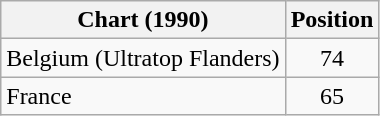<table class="wikitable">
<tr>
<th>Chart (1990)</th>
<th>Position</th>
</tr>
<tr>
<td align="left">Belgium (Ultratop Flanders)</td>
<td align="center">74</td>
</tr>
<tr>
<td align="left">France</td>
<td align=center>65</td>
</tr>
</table>
